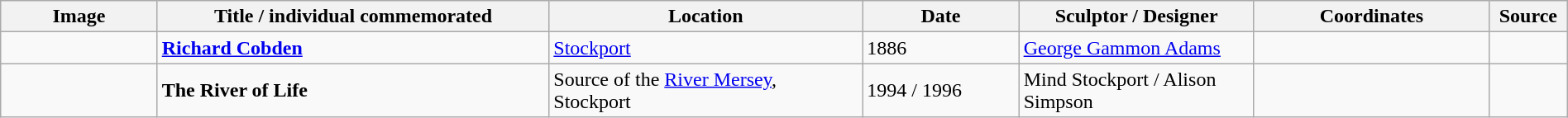<table class="wikitable sortable" style="width:100%;">
<tr>
<th class="unsortable" style="min-width:100px; width:10%;">Image</th>
<th style="width:25%;">Title / individual commemorated</th>
<th style="width:20%;">Location</th>
<th style="width:10%;">Date</th>
<th style="width:15%;">Sculptor / Designer</th>
<th style="width:15%;" class="unsortable">Coordinates</th>
<th style="width:5%;" class="unsortable">Source</th>
</tr>
<tr>
<td></td>
<td><strong><a href='#'>Richard Cobden</a></strong></td>
<td><a href='#'>Stockport</a></td>
<td>1886</td>
<td><a href='#'>George Gammon Adams</a></td>
<td></td>
<td></td>
</tr>
<tr>
<td></td>
<td><strong>The River of Life</strong></td>
<td>Source of the <a href='#'>River Mersey</a>, Stockport</td>
<td>1994 / 1996</td>
<td>Mind Stockport / Alison Simpson</td>
<td></td>
<td></td>
</tr>
</table>
